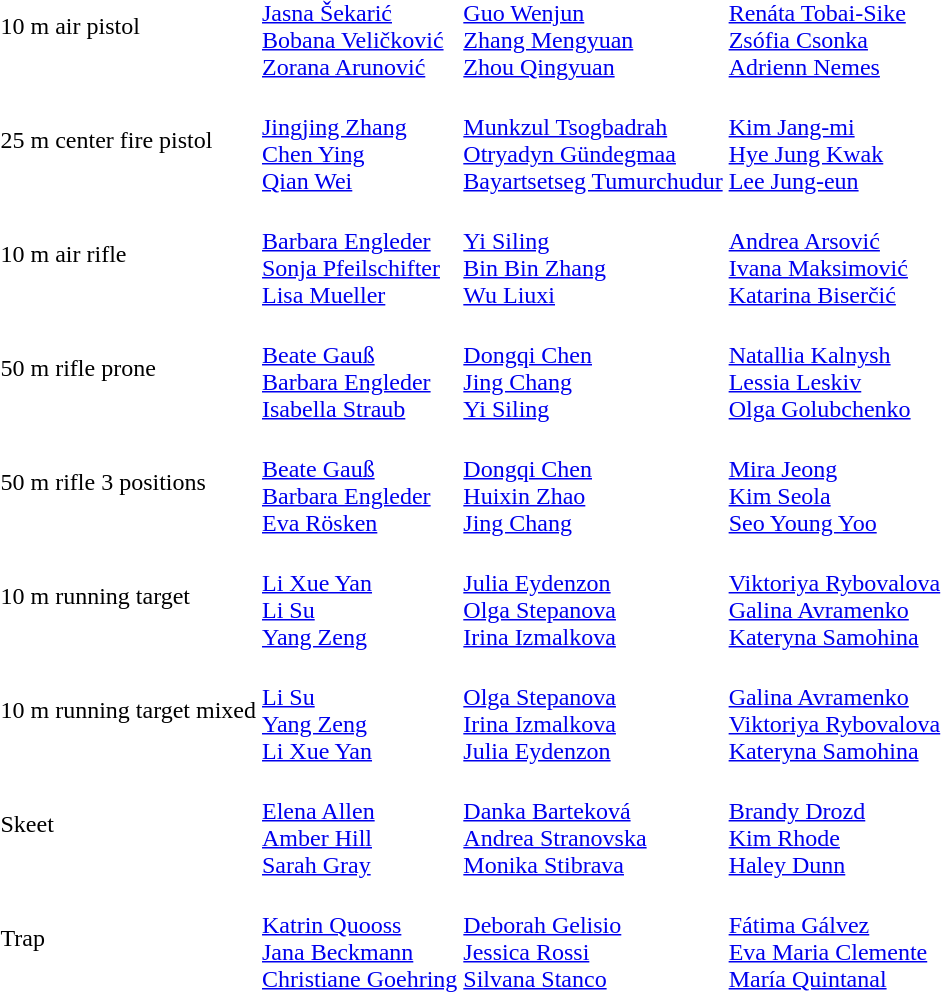<table>
<tr>
<td>10 m air pistol</td>
<td><br><a href='#'>Jasna Šekarić</a><br><a href='#'>Bobana Veličković</a><br><a href='#'>Zorana Arunović</a></td>
<td><br><a href='#'>Guo Wenjun</a><br><a href='#'>Zhang Mengyuan</a><br><a href='#'>Zhou Qingyuan</a></td>
<td><br><a href='#'>Renáta Tobai-Sike</a><br><a href='#'>Zsófia Csonka</a><br><a href='#'>Adrienn Nemes</a></td>
</tr>
<tr>
<td>25 m center fire pistol</td>
<td><br><a href='#'>Jingjing Zhang</a><br><a href='#'>Chen Ying</a><br><a href='#'>Qian Wei</a></td>
<td><br><a href='#'>Munkzul Tsogbadrah</a><br><a href='#'>Otryadyn Gündegmaa</a><br><a href='#'>Bayartsetseg Tumurchudur</a></td>
<td><br><a href='#'>Kim Jang-mi</a><br><a href='#'>Hye Jung Kwak</a><br><a href='#'>Lee Jung-eun</a></td>
</tr>
<tr>
<td>10 m air rifle</td>
<td><br><a href='#'>Barbara Engleder</a><br><a href='#'>Sonja Pfeilschifter</a><br><a href='#'>Lisa Mueller</a></td>
<td><br><a href='#'>Yi Siling</a><br><a href='#'>Bin Bin Zhang</a><br><a href='#'>Wu Liuxi</a></td>
<td><br><a href='#'>Andrea Arsović</a><br><a href='#'>Ivana Maksimović</a><br><a href='#'>Katarina Biserčić</a></td>
</tr>
<tr>
<td>50 m rifle prone</td>
<td><br><a href='#'>Beate Gauß</a><br><a href='#'>Barbara Engleder</a><br><a href='#'>Isabella Straub</a></td>
<td><br><a href='#'>Dongqi Chen</a><br><a href='#'>Jing Chang</a><br><a href='#'>Yi Siling</a></td>
<td><br><a href='#'>Natallia Kalnysh</a><br><a href='#'>Lessia Leskiv</a><br><a href='#'>Olga Golubchenko</a></td>
</tr>
<tr>
<td>50 m rifle 3 positions</td>
<td><br><a href='#'>Beate Gauß</a><br><a href='#'>Barbara Engleder</a><br><a href='#'>Eva Rösken</a></td>
<td><br><a href='#'>Dongqi Chen</a><br><a href='#'>Huixin Zhao</a><br><a href='#'>Jing Chang</a></td>
<td><br><a href='#'>Mira Jeong</a><br><a href='#'>Kim Seola</a><br><a href='#'>Seo Young Yoo</a></td>
</tr>
<tr>
<td>10 m running target</td>
<td><br><a href='#'>Li Xue Yan</a><br><a href='#'>Li Su</a><br><a href='#'>Yang Zeng</a></td>
<td><br><a href='#'>Julia Eydenzon</a><br><a href='#'>Olga Stepanova</a><br><a href='#'>Irina Izmalkova</a></td>
<td><br><a href='#'>Viktoriya Rybovalova</a><br><a href='#'>Galina Avramenko</a><br><a href='#'>Kateryna Samohina</a></td>
</tr>
<tr>
<td>10 m running target mixed</td>
<td><br><a href='#'>Li Su</a><br><a href='#'>Yang Zeng</a><br><a href='#'>Li Xue Yan</a></td>
<td><br><a href='#'>Olga Stepanova</a><br><a href='#'>Irina Izmalkova</a><br><a href='#'>Julia Eydenzon</a></td>
<td><br><a href='#'>Galina Avramenko</a><br><a href='#'>Viktoriya Rybovalova</a><br><a href='#'>Kateryna Samohina</a></td>
</tr>
<tr>
<td>Skeet</td>
<td><br><a href='#'>Elena Allen</a><br><a href='#'>Amber Hill</a><br><a href='#'>Sarah Gray</a></td>
<td><br><a href='#'>Danka Barteková</a><br><a href='#'>Andrea Stranovska</a><br><a href='#'>Monika Stibrava</a></td>
<td><br><a href='#'>Brandy Drozd</a><br><a href='#'>Kim Rhode</a><br><a href='#'>Haley Dunn</a></td>
</tr>
<tr>
<td>Trap</td>
<td><br><a href='#'>Katrin Quooss</a><br><a href='#'>Jana Beckmann</a><br><a href='#'>Christiane Goehring</a></td>
<td><br><a href='#'>Deborah Gelisio</a><br><a href='#'>Jessica Rossi</a><br><a href='#'>Silvana Stanco</a></td>
<td><br><a href='#'>Fátima Gálvez</a><br><a href='#'>Eva Maria Clemente</a><br><a href='#'>María Quintanal</a></td>
</tr>
</table>
